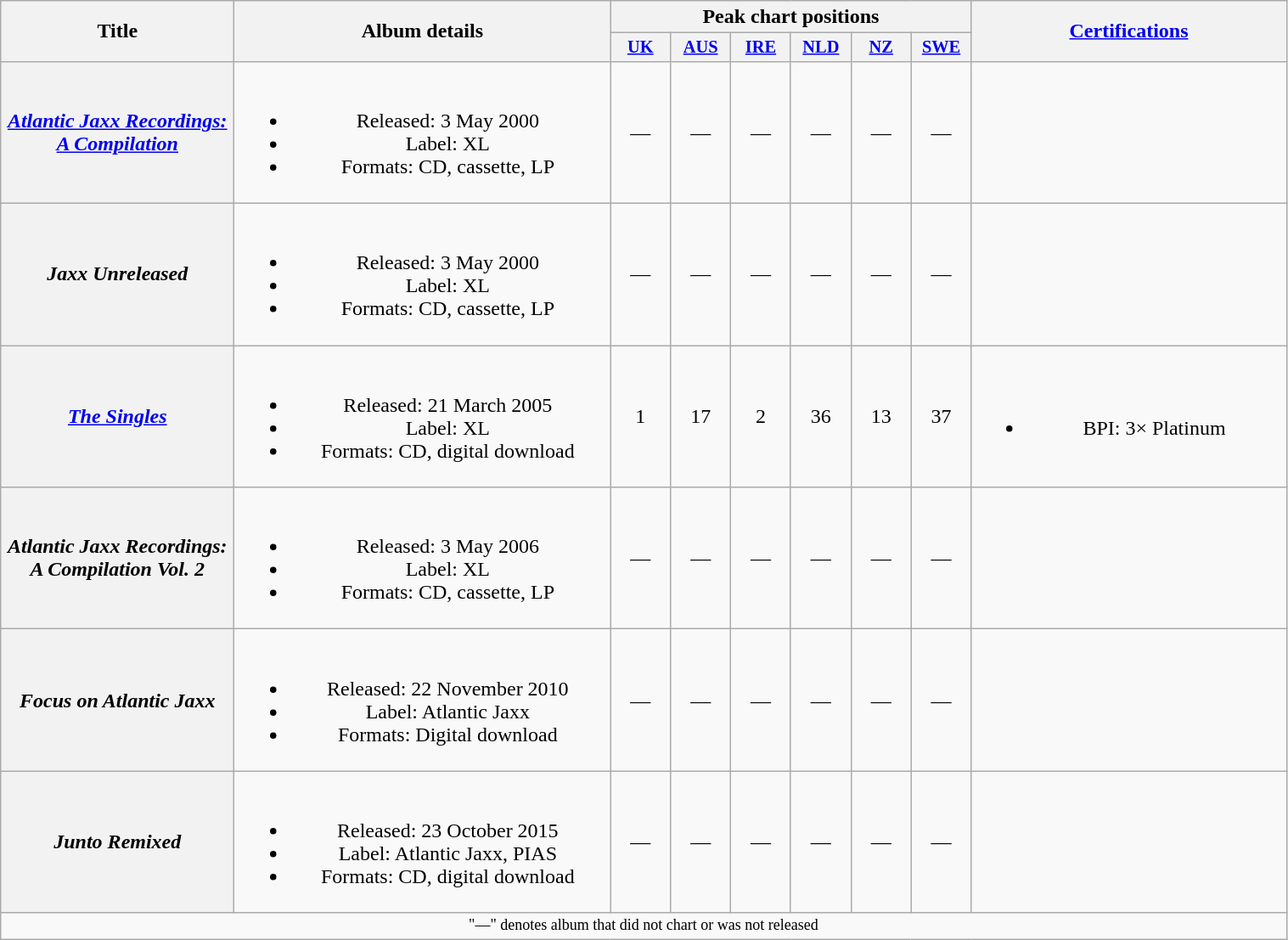<table class="wikitable plainrowheaders" style="text-align:center;" border="1">
<tr>
<th scope="col" rowspan="2" style="width:11em;">Title</th>
<th scope="col" rowspan="2" style="width:18em;">Album details</th>
<th scope="col" colspan="6">Peak chart positions</th>
<th scope="col" rowspan="2" style="width:15em;"><a href='#'>Certifications</a></th>
</tr>
<tr>
<th scope="col" style="width:3em;font-size:85%;"><a href='#'>UK</a><br></th>
<th scope="col" style="width:3em;font-size:85%;"><a href='#'>AUS</a><br></th>
<th scope="col" style="width:3em;font-size:85%;"><a href='#'>IRE</a><br></th>
<th scope="col" style="width:3em;font-size:85%;"><a href='#'>NLD</a><br></th>
<th scope="col" style="width:3em;font-size:85%;"><a href='#'>NZ</a><br></th>
<th scope="col" style="width:3em;font-size:85%;"><a href='#'>SWE</a><br></th>
</tr>
<tr>
<th scope="row"><em><a href='#'>Atlantic Jaxx Recordings: A Compilation</a></em></th>
<td><br><ul><li>Released: 3 May 2000</li><li>Label: XL</li><li>Formats: CD, cassette, LP</li></ul></td>
<td>—</td>
<td>—</td>
<td>—</td>
<td>—</td>
<td>—</td>
<td>—</td>
<td></td>
</tr>
<tr>
<th scope="row"><em>Jaxx Unreleased</em></th>
<td><br><ul><li>Released: 3 May 2000</li><li>Label: XL</li><li>Formats: CD, cassette, LP</li></ul></td>
<td>—</td>
<td>—</td>
<td>—</td>
<td>—</td>
<td>—</td>
<td>—</td>
<td></td>
</tr>
<tr>
<th scope="row"><em><a href='#'>The Singles</a></em></th>
<td><br><ul><li>Released: 21 March 2005</li><li>Label: XL</li><li>Formats: CD, digital download</li></ul></td>
<td>1</td>
<td>17</td>
<td>2</td>
<td>36</td>
<td>13</td>
<td>37</td>
<td><br><ul><li>BPI: 3× Platinum</li></ul></td>
</tr>
<tr>
<th scope="row"><em>Atlantic Jaxx Recordings: A Compilation Vol. 2</em></th>
<td><br><ul><li>Released: 3 May 2006</li><li>Label: XL</li><li>Formats: CD, cassette, LP</li></ul></td>
<td>—</td>
<td>—</td>
<td>—</td>
<td>—</td>
<td>—</td>
<td>—</td>
<td></td>
</tr>
<tr>
<th scope="row"><em>Focus on Atlantic Jaxx</em></th>
<td><br><ul><li>Released: 22 November 2010</li><li>Label: Atlantic Jaxx</li><li>Formats: Digital download</li></ul></td>
<td>—</td>
<td>—</td>
<td>—</td>
<td>—</td>
<td>—</td>
<td>—</td>
<td></td>
</tr>
<tr>
<th scope="row"><em>Junto Remixed</em></th>
<td><br><ul><li>Released: 23 October 2015</li><li>Label: Atlantic Jaxx, PIAS</li><li>Formats: CD, digital download</li></ul></td>
<td>—</td>
<td>—</td>
<td>—</td>
<td>—</td>
<td>—</td>
<td>—</td>
<td></td>
</tr>
<tr>
<td colspan="14" style="font-size:9pt">"—" denotes album that did not chart or was not released</td>
</tr>
</table>
